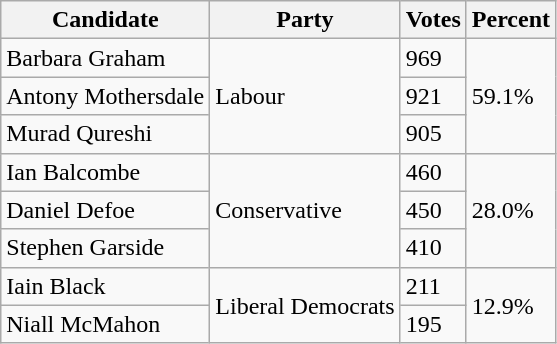<table class="wikitable">
<tr>
<th>Candidate</th>
<th>Party</th>
<th>Votes</th>
<th>Percent</th>
</tr>
<tr>
<td>Barbara Graham</td>
<td rowspan="3">Labour</td>
<td>969</td>
<td rowspan="3">59.1%</td>
</tr>
<tr>
<td>Antony Mothersdale</td>
<td>921</td>
</tr>
<tr>
<td>Murad Qureshi</td>
<td>905</td>
</tr>
<tr>
<td>Ian Balcombe</td>
<td rowspan="3">Conservative</td>
<td>460</td>
<td rowspan="3">28.0%</td>
</tr>
<tr>
<td>Daniel Defoe</td>
<td>450</td>
</tr>
<tr>
<td>Stephen Garside</td>
<td>410</td>
</tr>
<tr>
<td>Iain Black</td>
<td rowspan="2">Liberal Democrats</td>
<td>211</td>
<td rowspan="2">12.9%</td>
</tr>
<tr>
<td>Niall McMahon</td>
<td>195</td>
</tr>
</table>
